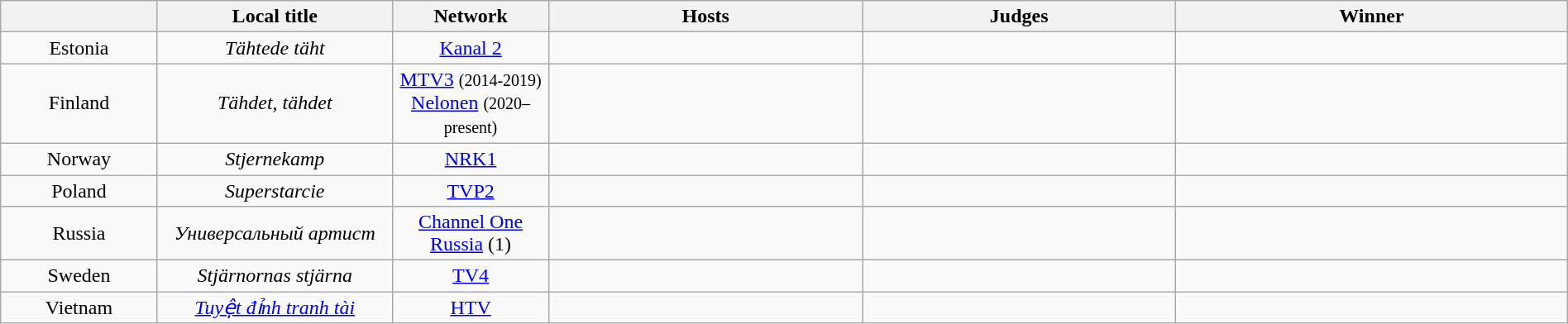<table class="wikitable sortable" style="text-align:center; line-height:18px; width:100%;">
<tr>
<th scope="col" style="width:10%;"></th>
<th scope="col" style="width:15%;">Local title</th>
<th scope="col" style="width:10%;">Network</th>
<th scope="col" style="width:20%;">Hosts</th>
<th scope="col" style="width:20%;">Judges</th>
<th scope="col" style="width:25%;">Winner</th>
</tr>
<tr>
<td>Estonia</td>
<td><em>Tähtede täht</em></td>
<td><a href='#'>Kanal 2</a></td>
<td><br></td>
<td><br></td>
<td><br></td>
</tr>
<tr>
<td>Finland</td>
<td><em>Tähdet, tähdet</em></td>
<td><a href='#'>MTV3</a> <small>(2014-2019)</small><br><a href='#'>Nelonen</a> <small>(2020–present)</small></td>
<td><br></td>
<td><br></td>
<td><br></td>
</tr>
<tr>
<td>Norway</td>
<td><em>Stjernekamp</em></td>
<td><a href='#'>NRK1</a></td>
<td><br></td>
<td><br></td>
<td><br></td>
</tr>
<tr>
<td>Poland</td>
<td><em>Superstarcie</em></td>
<td><a href='#'>TVP2</a></td>
<td><br></td>
<td><br></td>
<td><br></td>
</tr>
<tr>
<td>Russia</td>
<td><em>Универсальный артист</em></td>
<td><a href='#'>Channel One Russia</a> (1)</td>
<td><br></td>
<td><br></td>
<td><br></td>
</tr>
<tr>
<td>Sweden</td>
<td><em>Stjärnornas stjärna</em></td>
<td><a href='#'>TV4</a></td>
<td><br></td>
<td><br></td>
<td><br></td>
</tr>
<tr>
<td>Vietnam</td>
<td><em><a href='#'>Tuyệt đỉnh tranh tài</a></em></td>
<td><a href='#'>HTV</a></td>
<td><br></td>
<td><br></td>
<td><br></td>
</tr>
</table>
